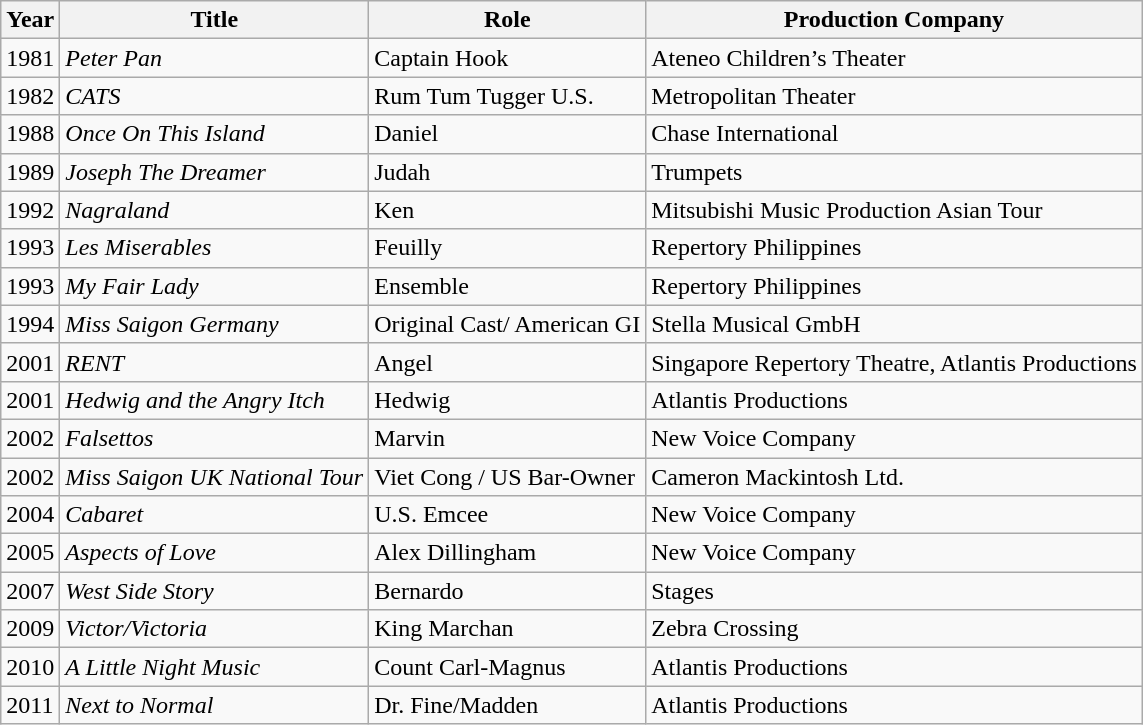<table class="wikitable plainrowheaders sortable">
<tr>
<th>Year</th>
<th>Title</th>
<th>Role</th>
<th>Production Company</th>
</tr>
<tr>
<td>1981</td>
<td><em>Peter Pan</em></td>
<td>Captain Hook</td>
<td>Ateneo Children’s Theater</td>
</tr>
<tr>
<td>1982</td>
<td><em>CATS</em></td>
<td>Rum Tum Tugger U.S.</td>
<td>Metropolitan Theater</td>
</tr>
<tr>
<td>1988</td>
<td><em>Once On This Island</em></td>
<td>Daniel</td>
<td>Chase International</td>
</tr>
<tr>
<td>1989</td>
<td><em>Joseph The Dreamer</em></td>
<td>Judah</td>
<td>Trumpets</td>
</tr>
<tr>
<td>1992</td>
<td><em>Nagraland</em></td>
<td>Ken</td>
<td>Mitsubishi Music Production Asian Tour</td>
</tr>
<tr>
<td>1993</td>
<td><em>Les Miserables</em></td>
<td>Feuilly</td>
<td>Repertory Philippines</td>
</tr>
<tr>
<td>1993</td>
<td><em>My Fair Lady</em></td>
<td>Ensemble</td>
<td>Repertory Philippines</td>
</tr>
<tr>
<td>1994</td>
<td><em>Miss Saigon Germany</em></td>
<td>Original Cast/ American GI</td>
<td>Stella Musical GmbH</td>
</tr>
<tr>
<td>2001</td>
<td><em>RENT</em></td>
<td>Angel</td>
<td>Singapore Repertory Theatre, Atlantis Productions</td>
</tr>
<tr>
<td>2001</td>
<td><em>Hedwig and the Angry Itch</em></td>
<td>Hedwig</td>
<td>Atlantis Productions</td>
</tr>
<tr>
<td>2002</td>
<td><em>Falsettos</em></td>
<td>Marvin</td>
<td>New Voice Company</td>
</tr>
<tr>
<td>2002</td>
<td><em>Miss Saigon UK National Tour</em></td>
<td>Viet Cong / US Bar-Owner</td>
<td>Cameron Mackintosh Ltd.</td>
</tr>
<tr>
<td>2004</td>
<td><em>Cabaret</em></td>
<td>U.S. Emcee</td>
<td>New Voice Company</td>
</tr>
<tr>
<td>2005</td>
<td><em>Aspects of Love</em></td>
<td>Alex Dillingham</td>
<td>New Voice Company</td>
</tr>
<tr>
<td>2007</td>
<td><em>West Side Story</em></td>
<td>Bernardo</td>
<td>Stages</td>
</tr>
<tr>
<td>2009</td>
<td><em>Victor/Victoria</em></td>
<td>King Marchan</td>
<td>Zebra Crossing</td>
</tr>
<tr>
<td>2010</td>
<td><em>A Little Night Music</em></td>
<td>Count Carl-Magnus</td>
<td>Atlantis Productions</td>
</tr>
<tr>
<td>2011</td>
<td><em>Next to Normal</em></td>
<td>Dr. Fine/Madden</td>
<td>Atlantis Productions</td>
</tr>
</table>
